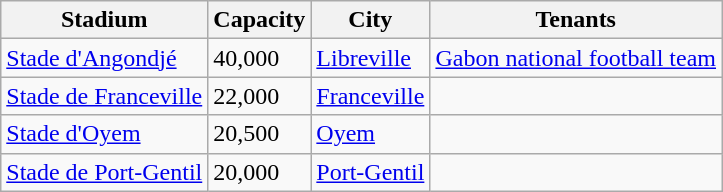<table class="wikitable sortable">
<tr>
<th>Stadium</th>
<th>Capacity</th>
<th>City</th>
<th>Tenants</th>
</tr>
<tr>
<td><a href='#'>Stade d'Angondjé</a></td>
<td>40,000</td>
<td><a href='#'>Libreville</a></td>
<td><a href='#'>Gabon national football team</a></td>
</tr>
<tr>
<td><a href='#'>Stade de Franceville</a></td>
<td>22,000</td>
<td><a href='#'>Franceville</a></td>
<td></td>
</tr>
<tr>
<td><a href='#'>Stade d'Oyem</a></td>
<td>20,500</td>
<td><a href='#'>Oyem</a></td>
<td></td>
</tr>
<tr>
<td><a href='#'>Stade de Port-Gentil</a></td>
<td>20,000</td>
<td><a href='#'>Port-Gentil</a></td>
<td></td>
</tr>
</table>
